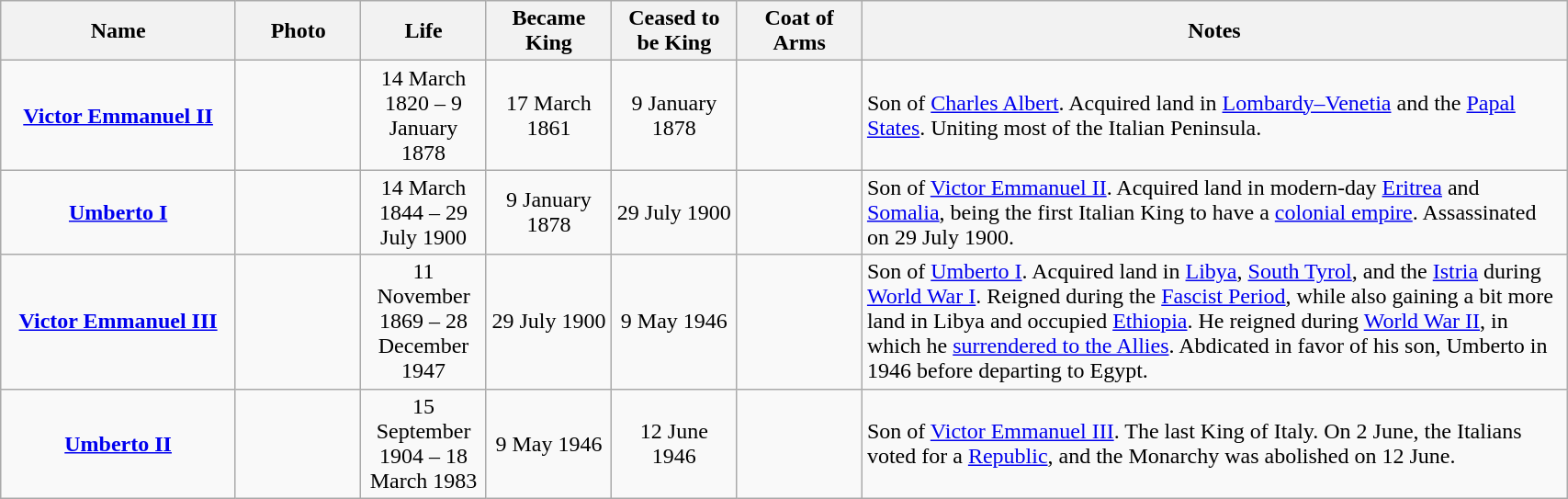<table width=90% class="wikitable">
<tr>
<th width="15%">Name</th>
<th width="8%">Photo</th>
<th width="8%">Life</th>
<th width="8%">Became King</th>
<th width="8%">Ceased to be King</th>
<th width="8%">Coat of Arms</th>
<th>Notes</th>
</tr>
<tr>
<td align="center"><a href='#'><strong>Victor Emmanuel II</strong></a></td>
<td></td>
<td align="center">14 March 1820 – 9 January 1878</td>
<td align="center">17 March 1861</td>
<td align="center">9 January 1878</td>
<td></td>
<td>Son of <a href='#'>Charles Albert</a>. Acquired land in <a href='#'>Lombardy–Venetia</a> and the <a href='#'>Papal States</a>. Uniting most of the Italian Peninsula.</td>
</tr>
<tr>
<td align="center"><a href='#'><strong>Umberto I</strong></a></td>
<td></td>
<td align="center">14 March 1844 – 29 July 1900</td>
<td align="center">9 January 1878</td>
<td align="center">29 July 1900</td>
<td></td>
<td>Son of <a href='#'>Victor Emmanuel II</a>. Acquired land in modern-day <a href='#'>Eritrea</a> and <a href='#'>Somalia</a>, being the first Italian King to have a <a href='#'>colonial empire</a>. Assassinated on 29 July 1900.</td>
</tr>
<tr>
<td align="center"><a href='#'><strong>Victor Emmanuel III</strong></a></td>
<td></td>
<td align="center">11 November 1869 – 28 December 1947</td>
<td align="center">29 July 1900</td>
<td align="center">9 May 1946</td>
<td></td>
<td>Son of <a href='#'>Umberto I</a>. Acquired land in <a href='#'>Libya</a>, <a href='#'>South Tyrol</a>, and the <a href='#'>Istria</a> during <a href='#'>World War I</a>. Reigned during the <a href='#'>Fascist Period</a>, while also gaining a bit more land in Libya and occupied <a href='#'>Ethiopia</a>. He reigned during <a href='#'>World War II</a>, in which he <a href='#'>surrendered to the Allies</a>. Abdicated in favor of his son, Umberto in 1946 before departing to Egypt.</td>
</tr>
<tr>
<td align="center"><a href='#'><strong>Umberto II</strong></a></td>
<td></td>
<td align="center">15 September 1904 – 18 March 1983</td>
<td align="center">9 May 1946</td>
<td align="center">12 June 1946</td>
<td></td>
<td>Son of <a href='#'>Victor Emmanuel III</a>. The last King of Italy. On 2 June, the Italians voted for a <a href='#'>Republic</a>, and the Monarchy was abolished on 12 June.</td>
</tr>
</table>
